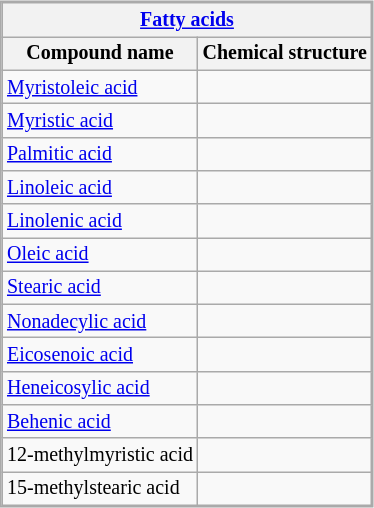<table class="wikitable sortable" style="font-size:smaller; text-align:left; display: inline-block; vertical-align: top; margin-left: 2.5in">
<tr>
<th colspan=3><a href='#'>Fatty acids</a></th>
</tr>
<tr>
<th scope="col">Compound name</th>
<th scope="col" class="unsortable">Chemical structure</th>
</tr>
<tr>
<td><a href='#'>Myristoleic acid</a></td>
<td></td>
</tr>
<tr>
<td><a href='#'>Myristic acid</a></td>
<td></td>
</tr>
<tr>
<td><a href='#'>Palmitic acid</a></td>
<td></td>
</tr>
<tr>
<td><a href='#'>Linoleic acid</a></td>
<td></td>
</tr>
<tr>
<td><a href='#'>Linolenic acid</a></td>
<td></td>
</tr>
<tr>
<td><a href='#'>Oleic acid</a></td>
<td></td>
</tr>
<tr>
<td><a href='#'>Stearic acid</a></td>
<td></td>
</tr>
<tr>
<td><a href='#'>Nonadecylic acid</a></td>
<td></td>
</tr>
<tr>
<td><a href='#'>Eicosenoic acid</a></td>
<td></td>
</tr>
<tr>
<td><a href='#'>Heneicosylic acid</a></td>
<td></td>
</tr>
<tr>
<td><a href='#'>Behenic acid</a></td>
<td></td>
</tr>
<tr>
<td>12-methylmyristic acid</td>
<td></td>
</tr>
<tr>
<td>15-methylstearic acid</td>
<td></td>
</tr>
</table>
